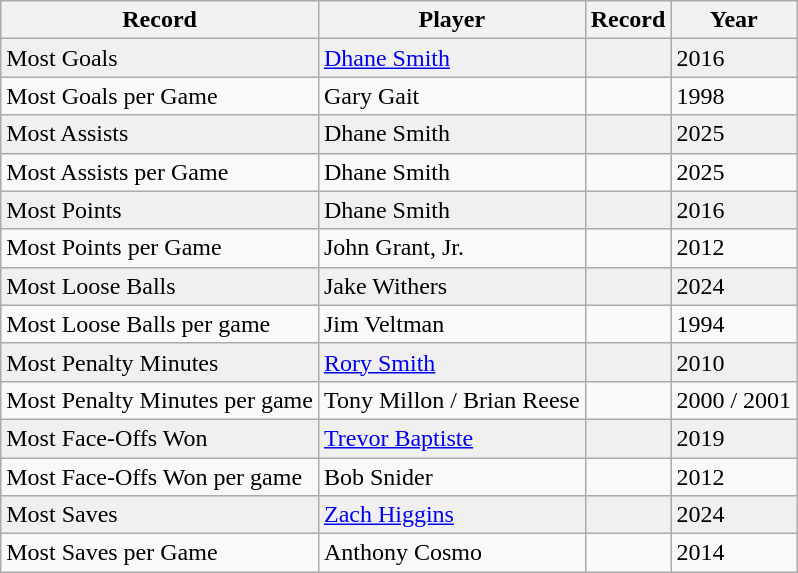<table class="wikitable">
<tr>
<th>Record</th>
<th>Player</th>
<th>Record</th>
<th>Year</th>
</tr>
<tr align="left" bgcolor="#f0f0f0">
<td>Most Goals</td>
<td><a href='#'>Dhane Smith</a></td>
<td></td>
<td>2016</td>
</tr>
<tr>
<td>Most Goals per Game</td>
<td>Gary Gait</td>
<td></td>
<td>1998</td>
</tr>
<tr bgcolor="#f0f0f0">
<td>Most Assists</td>
<td>Dhane Smith</td>
<td></td>
<td>2025</td>
</tr>
<tr>
<td>Most Assists per Game</td>
<td>Dhane Smith</td>
<td></td>
<td>2025</td>
</tr>
<tr bgcolor="#f0f0f0">
<td>Most Points</td>
<td>Dhane Smith</td>
<td></td>
<td>2016</td>
</tr>
<tr>
<td>Most Points per Game</td>
<td>John Grant, Jr.</td>
<td></td>
<td>2012</td>
</tr>
<tr align="left" bgcolor="#f0f0f0">
<td>Most Loose Balls</td>
<td>Jake Withers</td>
<td></td>
<td>2024</td>
</tr>
<tr>
<td>Most Loose Balls per game</td>
<td>Jim Veltman</td>
<td></td>
<td>1994</td>
</tr>
<tr align="left" bgcolor="#f0f0f0">
<td>Most Penalty Minutes</td>
<td><a href='#'>Rory Smith</a></td>
<td></td>
<td>2010</td>
</tr>
<tr>
<td>Most Penalty Minutes per game</td>
<td>Tony Millon / Brian Reese</td>
<td></td>
<td>2000 / 2001</td>
</tr>
<tr bgcolor="#f0f0f0">
<td>Most Face-Offs Won</td>
<td><a href='#'>Trevor Baptiste</a></td>
<td></td>
<td>2019</td>
</tr>
<tr align="left">
<td>Most Face-Offs Won per game</td>
<td>Bob Snider</td>
<td></td>
<td>2012</td>
</tr>
<tr bgcolor="#f0f0f0">
<td>Most Saves</td>
<td><a href='#'>Zach Higgins</a></td>
<td></td>
<td>2024</td>
</tr>
<tr>
<td>Most Saves per Game</td>
<td>Anthony Cosmo</td>
<td></td>
<td>2014</td>
</tr>
</table>
